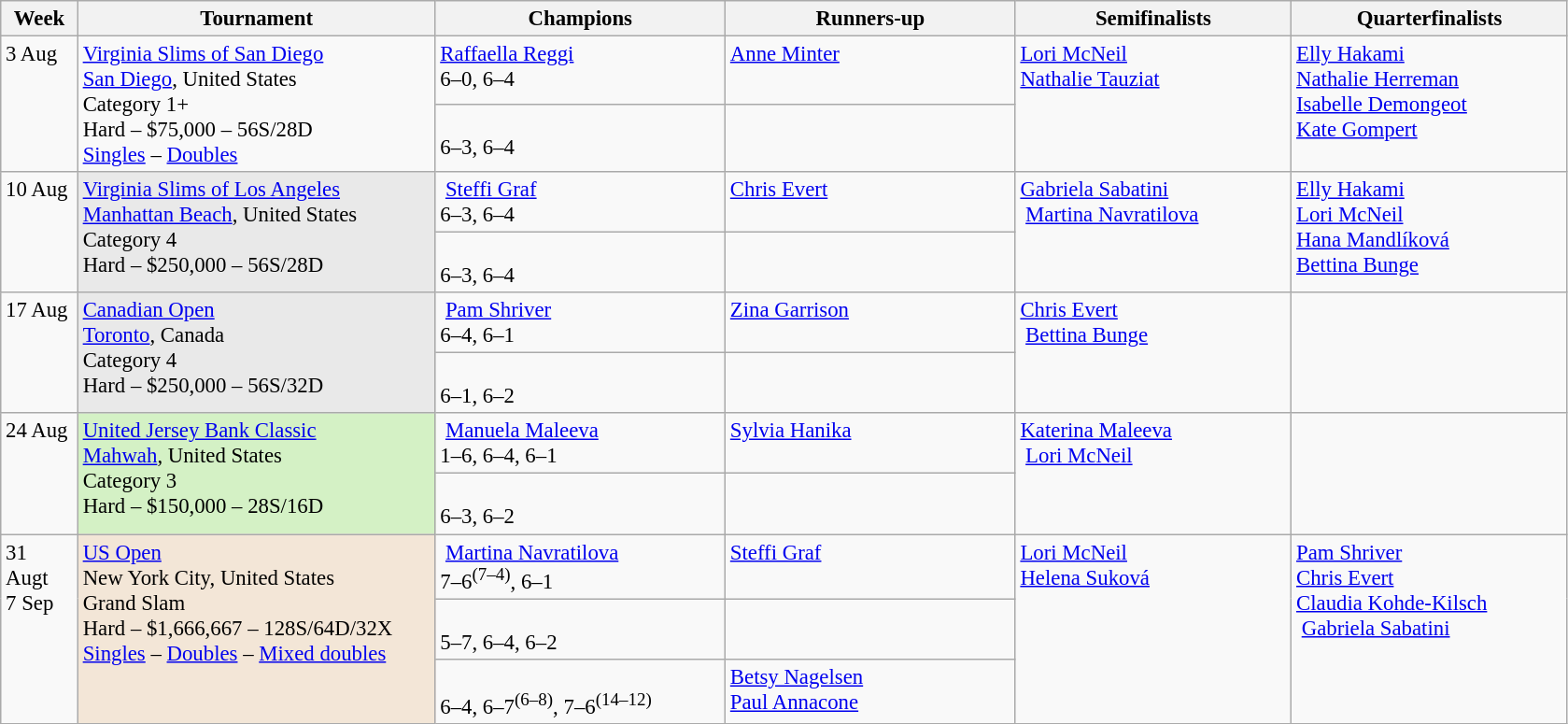<table class=wikitable style=font-size:95%>
<tr>
<th style="width:48px;">Week</th>
<th style="width:248px;">Tournament</th>
<th style="width:200px;">Champions</th>
<th style="width:200px;">Runners-up</th>
<th style="width:190px;">Semifinalists</th>
<th style="width:190px;">Quarterfinalists</th>
</tr>
<tr valign="top">
<td rowspan=2>3 Aug</td>
<td rowspan=2><a href='#'>Virginia Slims of San Diego</a><br><a href='#'>San Diego</a>, United States <br> Category 1+ <br> Hard – $75,000 – 56S/28D <br><a href='#'>Singles</a> – <a href='#'>Doubles</a></td>
<td> <a href='#'>Raffaella Reggi</a><br>6–0, 6–4</td>
<td> <a href='#'>Anne Minter</a></td>
<td rowspan=2> <a href='#'>Lori McNeil</a> <br> <a href='#'>Nathalie Tauziat</a></td>
<td rowspan=2> <a href='#'>Elly Hakami</a>  <br> <a href='#'>Nathalie Herreman</a> <br> <a href='#'>Isabelle Demongeot</a> <br> <a href='#'>Kate Gompert</a></td>
</tr>
<tr valign="top">
<td><br>6–3, 6–4</td>
<td></td>
</tr>
<tr valign="top">
<td rowspan=2>10 Aug</td>
<td rowspan=2 style="background:#e9e9e9;"><a href='#'>Virginia Slims of Los Angeles</a><br><a href='#'>Manhattan Beach</a>, United States <br> Category 4 <br> Hard – $250,000 – 56S/28D</td>
<td> <a href='#'>Steffi Graf</a><br>6–3, 6–4</td>
<td> <a href='#'>Chris Evert</a></td>
<td rowspan=2> <a href='#'>Gabriela Sabatini</a><br> <a href='#'>Martina Navratilova</a><br></td>
<td rowspan=2> <a href='#'>Elly Hakami</a> <br> <a href='#'>Lori McNeil</a> <br>  <a href='#'>Hana Mandlíková</a> <br> <a href='#'>Bettina Bunge</a></td>
</tr>
<tr valign="top">
<td><br> 6–3, 6–4</td>
<td></td>
</tr>
<tr valign="top">
<td rowspan=2>17 Aug</td>
<td rowspan=2 style="background:#e9e9e9;"><a href='#'>Canadian Open</a><br><a href='#'>Toronto</a>, Canada <br> Category 4 <br> Hard – $250,000 – 56S/32D</td>
<td> <a href='#'>Pam Shriver</a><br>6–4, 6–1</td>
<td> <a href='#'>Zina Garrison</a></td>
<td rowspan=2> <a href='#'>Chris Evert</a><br> <a href='#'>Bettina Bunge</a><br></td>
<td rowspan=2></td>
</tr>
<tr valign="top">
<td><br> 6–1, 6–2</td>
<td></td>
</tr>
<tr valign=top>
<td rowspan=2>24 Aug</td>
<td rowspan=2 style="background:#d4f1c5;"><a href='#'>United Jersey Bank Classic</a><br><a href='#'>Mahwah</a>, United States <br> Category 3 <br> Hard – $150,000 – 28S/16D</td>
<td> <a href='#'>Manuela Maleeva</a><br>1–6, 6–4, 6–1</td>
<td> <a href='#'>Sylvia Hanika</a></td>
<td rowspan=2> <a href='#'>Katerina Maleeva</a><br> <a href='#'>Lori McNeil</a><br></td>
<td rowspan=2></td>
</tr>
<tr valign="top">
<td><br> 6–3, 6–2</td>
<td></td>
</tr>
<tr valign=top>
<td rowspan=3>31 Augt<br>7 Sep</td>
<td rowspan=3 style="background:#F3E6D7;"><a href='#'>US Open</a><br>New York City, United States<br>Grand Slam <br>Hard – $1,666,667 – 128S/64D/32X <br><a href='#'>Singles</a> – <a href='#'>Doubles</a> – <a href='#'>Mixed doubles</a></td>
<td> <a href='#'>Martina Navratilova</a> <br>7–6<sup>(7–4)</sup>, 6–1</td>
<td> <a href='#'>Steffi Graf</a></td>
<td rowspan=3> <a href='#'>Lori McNeil</a> <br> <a href='#'>Helena Suková</a></td>
<td rowspan=3> <a href='#'>Pam Shriver</a> <br> <a href='#'>Chris Evert</a><br>  <a href='#'>Claudia Kohde-Kilsch</a><br> <a href='#'>Gabriela Sabatini</a></td>
</tr>
<tr valign="top">
<td> <br>5–7, 6–4, 6–2</td>
<td></td>
</tr>
<tr valign="top">
<td> <br>6–4, 6–7<sup>(6–8)</sup>, 7–6<sup>(14–12)</sup></td>
<td> <a href='#'>Betsy Nagelsen</a><br>  <a href='#'>Paul Annacone</a></td>
</tr>
</table>
